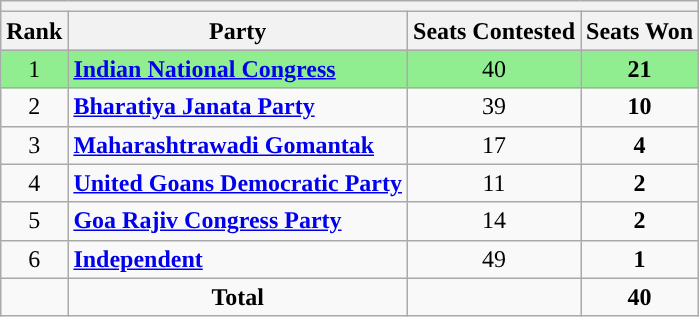<table class="wikitable sortable" style="text-align: center;">
<tr>
<th colspan=10></th>
</tr>
<tr>
<th align="center">Rank</th>
<th align="center">Party</th>
<th align="center">Seats Contested</th>
<th align="center">Seats Won</th>
</tr>
<tr style="background: #90EE90;">
<td>1</td>
<td align="left"><strong><a href='#'>Indian National Congress</a></strong></td>
<td>40</td>
<td><strong>21</strong></td>
</tr>
<tr style="background:">
<td>2</td>
<td align="left"><strong><a href='#'>Bharatiya Janata Party</a></strong></td>
<td>39</td>
<td><strong>10</strong></td>
</tr>
<tr>
<td>3</td>
<td align="left"><strong><a href='#'>Maharashtrawadi Gomantak</a></strong></td>
<td>17</td>
<td><strong>4</strong></td>
</tr>
<tr>
<td>4</td>
<td align="left"><strong><a href='#'>United Goans Democratic Party</a></strong></td>
<td>11</td>
<td><strong>2</strong></td>
</tr>
<tr>
<td>5</td>
<td align="left"><strong><a href='#'>Goa Rajiv Congress Party</a></strong></td>
<td>14</td>
<td><strong>2</strong></td>
</tr>
<tr style="background:">
<td>6</td>
<td align="left"><strong><a href='#'>Independent</a></strong></td>
<td>49</td>
<td><strong>1</strong></td>
</tr>
<tr>
<td></td>
<td align="centre"><strong>Total </strong></td>
<td></td>
<td><strong>40</strong></td>
</tr>
</table>
